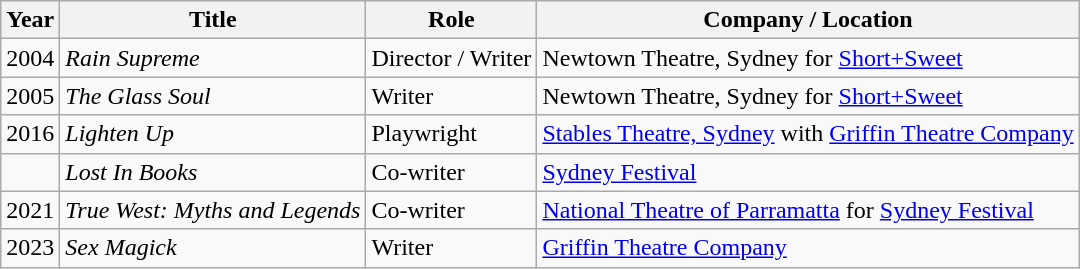<table class="wikitable sortable">
<tr>
<th>Year</th>
<th>Title</th>
<th>Role</th>
<th>Company / Location</th>
</tr>
<tr>
<td>2004</td>
<td><em>Rain Supreme</em></td>
<td>Director / Writer</td>
<td>Newtown Theatre, Sydney for <a href='#'>Short+Sweet</a></td>
</tr>
<tr>
<td>2005</td>
<td><em>The Glass Soul</em></td>
<td>Writer</td>
<td>Newtown Theatre, Sydney for <a href='#'>Short+Sweet</a></td>
</tr>
<tr>
<td>2016</td>
<td><em>Lighten Up</em></td>
<td>Playwright</td>
<td><a href='#'>Stables Theatre, Sydney</a> with <a href='#'>Griffin Theatre Company</a></td>
</tr>
<tr>
<td></td>
<td><em>Lost In Books</em></td>
<td>Co-writer</td>
<td><a href='#'>Sydney Festival</a></td>
</tr>
<tr>
<td>2021</td>
<td><em>True West: Myths and Legends</em></td>
<td>Co-writer</td>
<td><a href='#'>National Theatre of Parramatta</a> for <a href='#'>Sydney Festival</a></td>
</tr>
<tr>
<td>2023</td>
<td><em>Sex Magick</em></td>
<td>Writer</td>
<td><a href='#'>Griffin Theatre Company</a></td>
</tr>
</table>
